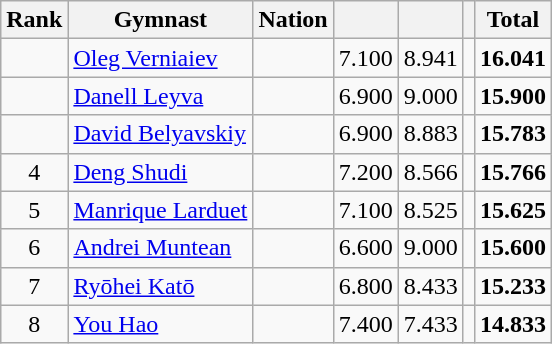<table class="wikitable sortable" style="text-align:center">
<tr>
<th>Rank</th>
<th>Gymnast</th>
<th>Nation</th>
<th></th>
<th></th>
<th></th>
<th>Total</th>
</tr>
<tr>
<td></td>
<td align=left><a href='#'>Oleg Verniaiev</a></td>
<td align=left></td>
<td>7.100</td>
<td>8.941</td>
<td></td>
<td><strong>16.041</strong></td>
</tr>
<tr>
<td></td>
<td align=left><a href='#'>Danell Leyva</a></td>
<td align=left></td>
<td>6.900</td>
<td>9.000</td>
<td></td>
<td><strong>15.900</strong></td>
</tr>
<tr>
<td></td>
<td align=left><a href='#'>David Belyavskiy</a></td>
<td align=left></td>
<td>6.900</td>
<td>8.883</td>
<td></td>
<td><strong>15.783</strong></td>
</tr>
<tr>
<td>4</td>
<td align=left><a href='#'>Deng Shudi</a></td>
<td align=left></td>
<td>7.200</td>
<td>8.566</td>
<td></td>
<td><strong>15.766</strong></td>
</tr>
<tr>
<td>5</td>
<td align=left><a href='#'>Manrique Larduet</a></td>
<td align=left></td>
<td>7.100</td>
<td>8.525</td>
<td></td>
<td><strong>15.625</strong></td>
</tr>
<tr>
<td>6</td>
<td align=left><a href='#'>Andrei Muntean</a></td>
<td align=left></td>
<td>6.600</td>
<td>9.000</td>
<td></td>
<td><strong>15.600</strong></td>
</tr>
<tr>
<td>7</td>
<td align=left><a href='#'>Ryōhei Katō</a></td>
<td align=left></td>
<td>6.800</td>
<td>8.433</td>
<td></td>
<td><strong>15.233</strong></td>
</tr>
<tr>
<td>8</td>
<td align=left><a href='#'>You Hao</a></td>
<td align=left></td>
<td>7.400</td>
<td>7.433</td>
<td></td>
<td><strong>14.833</strong></td>
</tr>
</table>
